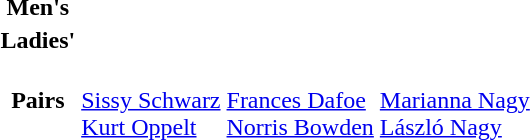<table>
<tr>
<th scope="row">Men's<br></th>
<td></td>
<td></td>
<td></td>
</tr>
<tr>
<th scope="row">Ladies'<br></th>
<td></td>
<td></td>
<td></td>
</tr>
<tr>
<th scope="row">Pairs<br></th>
<td><br> <a href='#'>Sissy Schwarz</a><br> <a href='#'>Kurt Oppelt</a></td>
<td><br> <a href='#'>Frances Dafoe</a><br> <a href='#'>Norris Bowden</a></td>
<td><br> <a href='#'>Marianna Nagy</a><br><a href='#'>László Nagy</a></td>
</tr>
</table>
